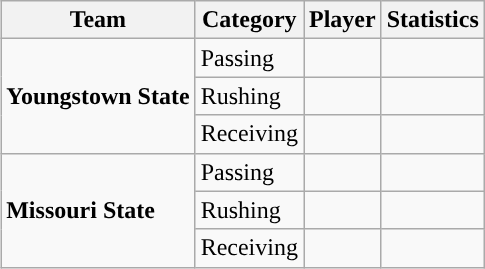<table class="wikitable" style="float: right;">
<tr>
<th>Team</th>
<th>Category</th>
<th>Player</th>
<th>Statistics</th>
</tr>
<tr>
<td rowspan=3><strong>Youngstown State</strong></td>
<td>Passing</td>
<td></td>
<td></td>
</tr>
<tr>
<td>Rushing</td>
<td></td>
<td></td>
</tr>
<tr>
<td>Receiving</td>
<td></td>
<td></td>
</tr>
<tr>
<td rowspan=3><strong>Missouri State</strong></td>
<td>Passing</td>
<td></td>
<td></td>
</tr>
<tr>
<td>Rushing</td>
<td></td>
<td></td>
</tr>
<tr>
<td>Receiving</td>
<td></td>
<td></td>
</tr>
</table>
